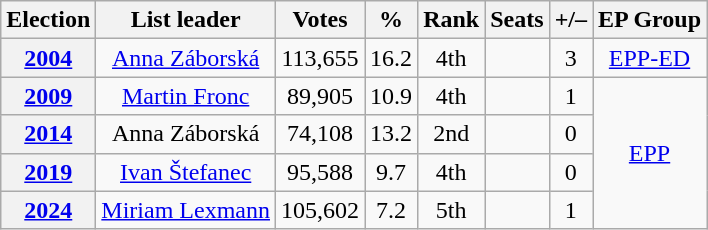<table class=wikitable style=text-align:center>
<tr>
<th>Election</th>
<th>List leader</th>
<th>Votes</th>
<th>%</th>
<th>Rank</th>
<th>Seats</th>
<th>+/–</th>
<th>EP Group</th>
</tr>
<tr>
<th><a href='#'>2004</a></th>
<td><a href='#'>Anna Záborská</a></td>
<td>113,655</td>
<td>16.2</td>
<td> 4th</td>
<td></td>
<td> 3</td>
<td><a href='#'>EPP-ED</a></td>
</tr>
<tr>
<th><a href='#'>2009</a></th>
<td><a href='#'>Martin Fronc</a></td>
<td>89,905</td>
<td>10.9</td>
<td> 4th</td>
<td></td>
<td> 1</td>
<td rowspan="4"><a href='#'>EPP</a></td>
</tr>
<tr>
<th><a href='#'>2014</a></th>
<td>Anna Záborská</td>
<td>74,108</td>
<td>13.2</td>
<td> 2nd</td>
<td></td>
<td> 0</td>
</tr>
<tr>
<th><a href='#'>2019</a></th>
<td><a href='#'>Ivan Štefanec</a></td>
<td>95,588</td>
<td>9.7</td>
<td> 4th</td>
<td></td>
<td> 0</td>
</tr>
<tr>
<th><a href='#'>2024</a></th>
<td><a href='#'>Miriam Lexmann</a></td>
<td>105,602</td>
<td>7.2</td>
<td> 5th</td>
<td></td>
<td> 1</td>
</tr>
</table>
